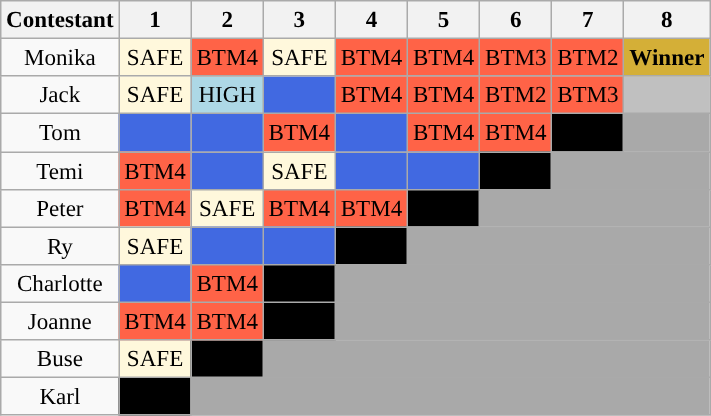<table class="wikitable" border="2" style="text-align:center;font-size:96%">
<tr>
<th>Contestant</th>
<th>1</th>
<th>2</th>
<th>3</th>
<th>4</th>
<th>5</th>
<th>6</th>
<th>7</th>
<th>8</th>
</tr>
<tr>
<td>Monika</td>
<td style="background:cornsilk;">SAFE</td>
<td style="background:tomato;">BTM4</td>
<td style="background:cornsilk;">SAFE</td>
<td style="background:tomato;">BTM4</td>
<td style="background:tomato;">BTM4</td>
<td style="background:tomato;">BTM3</td>
<td style="background:tomato;">BTM2</td>
<td style="background:#D4AF37;" nowrap><strong>Winner</strong></td>
</tr>
<tr>
<td>Jack</td>
<td style="background:cornsilk;">SAFE</td>
<td style="background:lightblue;”">HIGH</td>
<td style="background:royalblue;”"><strong></strong></td>
<td style="background:tomato;">BTM4</td>
<td style="background:tomato;">BTM4</td>
<td style="background:tomato;">BTM2</td>
<td style="background:tomato;">BTM3</td>
<td style="background:silver"><strong></strong></td>
</tr>
<tr>
<td>Tom</td>
<td style="background:royalblue;”"><strong></strong></td>
<td style="background:royalblue;”"><strong></strong></td>
<td style="background:tomato;">BTM4</td>
<td style="background:royalblue;”"><strong></strong></td>
<td style="background:tomato;">BTM4</td>
<td style="background:tomato;">BTM4</td>
<td style="background:black;"><strong></strong></td>
<td colspan="10" style="background:darkgrey;"></td>
</tr>
<tr>
<td>Temi</td>
<td style="background:tomato;">BTM4</td>
<td style="background:royalblue;”"><strong></strong></td>
<td style="background:cornsilk;">SAFE</td>
<td style="background:royalblue;”"><strong></strong></td>
<td style="background:royalblue;”"><strong></strong></td>
<td style="background:black;"><strong></strong></td>
<td colspan="10" style="background:darkgrey;"></td>
</tr>
<tr>
<td>Peter</td>
<td style="background:tomato;">BTM4</td>
<td style="background:cornsilk;">SAFE</td>
<td style="background:tomato;">BTM4</td>
<td style="background:tomato;">BTM4</td>
<td style="background:black;"><strong></strong></td>
<td colspan="10" style="background:darkgrey;"></td>
</tr>
<tr>
<td>Ry</td>
<td style="background:cornsilk;">SAFE</td>
<td style="background:royalblue;”"><strong></strong></td>
<td style="background:royalblue;”"><strong></strong></td>
<td style="background:black;"><strong></strong></td>
<td colspan="10" style="background:darkgrey;"></td>
</tr>
<tr>
<td>Charlotte</td>
<td style="background:royalblue;”"><strong></strong></td>
<td style="background:tomato;">BTM4</td>
<td style="background:black;"><strong></strong></td>
<td colspan="10" style="background:darkgrey;"></td>
</tr>
<tr>
<td>Joanne</td>
<td style="background:tomato;">BTM4</td>
<td style="background:tomato;">BTM4</td>
<td style="background:black;"><strong></strong></td>
<td colspan="10" style="background:darkgrey;"></td>
</tr>
<tr>
<td>Buse</td>
<td style="background:cornsilk;">SAFE</td>
<td style="background:black;"><strong></strong></td>
<td colspan="10" style="background:darkgrey;"></td>
</tr>
<tr>
<td>Karl</td>
<td style="background:black;"><strong></strong></td>
<td colspan="10" style="background:darkgrey;"></td>
</tr>
</table>
